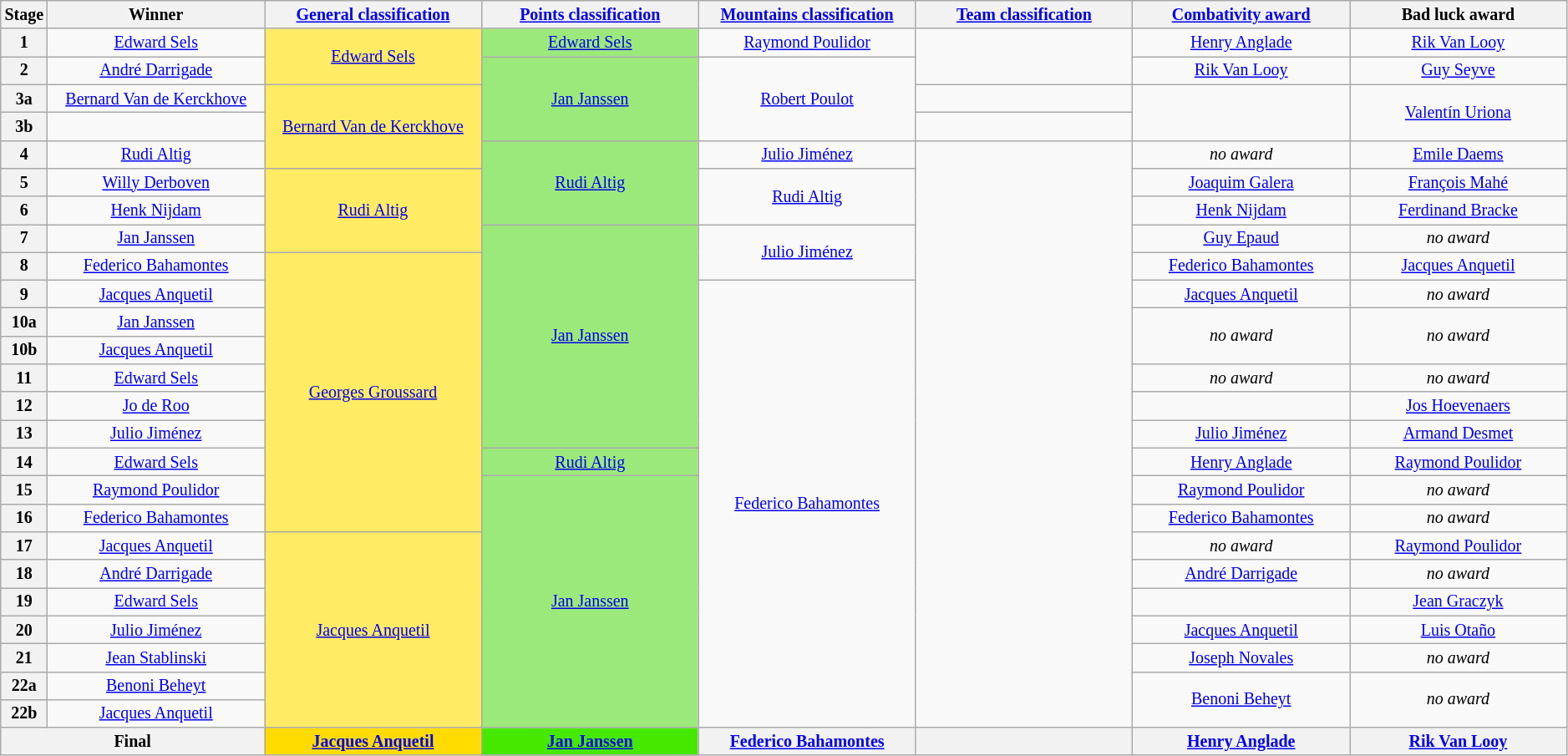<table class="wikitable" style="text-align:center; font-size:smaller; clear:both;">
<tr>
<th scope="col" style="width:1%;">Stage</th>
<th scope="col" style="width:14%;">Winner</th>
<th scope="col" style="width:14%;"><a href='#'>General classification</a><br></th>
<th scope="col" style="width:14%;"><a href='#'>Points classification</a><br></th>
<th scope="col" style="width:14%;"><a href='#'>Mountains classification</a></th>
<th scope="col" style="width:14%;"><a href='#'>Team classification</a></th>
<th scope="col" style="width:14%;"><a href='#'>Combativity award</a></th>
<th scope="col" style="width:14%;">Bad luck award</th>
</tr>
<tr>
<th scope="row">1</th>
<td><a href='#'>Edward Sels</a></td>
<td style="background:#FFEB64;" rowspan="2"><a href='#'>Edward Sels</a></td>
<td style="background:#9CE97B;"><a href='#'>Edward Sels</a></td>
<td><a href='#'>Raymond Poulidor</a></td>
<td rowspan="2"></td>
<td><a href='#'>Henry Anglade</a></td>
<td><a href='#'>Rik Van Looy</a></td>
</tr>
<tr>
<th scope="row">2</th>
<td><a href='#'>André Darrigade</a></td>
<td style="background:#9CE97B;" rowspan="3"><a href='#'>Jan Janssen</a></td>
<td rowspan="3"><a href='#'>Robert Poulot</a></td>
<td><a href='#'>Rik Van Looy</a></td>
<td><a href='#'>Guy Seyve</a></td>
</tr>
<tr>
<th scope="row">3a</th>
<td><a href='#'>Bernard Van de Kerckhove</a></td>
<td style="background:#FFEB64;" rowspan="3"><a href='#'>Bernard Van de Kerckhove</a></td>
<td></td>
<td rowspan="2"></td>
<td rowspan="2"><a href='#'>Valentín Uriona</a></td>
</tr>
<tr>
<th scope="row">3b</th>
<td></td>
<td></td>
</tr>
<tr>
<th scope="row">4</th>
<td><a href='#'>Rudi Altig</a></td>
<td style="background:#9CE97B;" rowspan="3"><a href='#'>Rudi Altig</a></td>
<td><a href='#'>Julio Jiménez</a></td>
<td rowspan="21"></td>
<td><em>no award</em></td>
<td><a href='#'>Emile Daems</a></td>
</tr>
<tr>
<th scope="row">5</th>
<td><a href='#'>Willy Derboven</a></td>
<td style="background:#FFEB64;" rowspan="3"><a href='#'>Rudi Altig</a></td>
<td rowspan="2"><a href='#'>Rudi Altig</a></td>
<td><a href='#'>Joaquim Galera</a></td>
<td><a href='#'>François Mahé</a></td>
</tr>
<tr>
<th scope="row">6</th>
<td><a href='#'>Henk Nijdam</a></td>
<td><a href='#'>Henk Nijdam</a></td>
<td><a href='#'>Ferdinand Bracke</a></td>
</tr>
<tr>
<th scope="row">7</th>
<td><a href='#'>Jan Janssen</a></td>
<td style="background:#9CE97B;" rowspan="8"><a href='#'>Jan Janssen</a></td>
<td rowspan="2"><a href='#'>Julio Jiménez</a></td>
<td><a href='#'>Guy Epaud</a></td>
<td><em>no award</em></td>
</tr>
<tr>
<th scope="row">8</th>
<td><a href='#'>Federico Bahamontes</a></td>
<td style="background:#FFEB64;" rowspan="10"><a href='#'>Georges Groussard</a></td>
<td><a href='#'>Federico Bahamontes</a></td>
<td><a href='#'>Jacques Anquetil</a></td>
</tr>
<tr>
<th scope="row">9</th>
<td><a href='#'>Jacques Anquetil</a></td>
<td rowspan="16"><a href='#'>Federico Bahamontes</a></td>
<td><a href='#'>Jacques Anquetil</a></td>
<td><em>no award</em></td>
</tr>
<tr>
<th scope="row">10a</th>
<td><a href='#'>Jan Janssen</a></td>
<td rowspan="2"><em>no award</em></td>
<td rowspan="2"><em>no award</em></td>
</tr>
<tr>
<th scope="row">10b</th>
<td><a href='#'>Jacques Anquetil</a></td>
</tr>
<tr>
<th scope="row">11</th>
<td><a href='#'>Edward Sels</a></td>
<td><em>no award</em></td>
<td><em>no award</em></td>
</tr>
<tr>
<th scope="row">12</th>
<td><a href='#'>Jo de Roo</a></td>
<td></td>
<td><a href='#'>Jos Hoevenaers</a></td>
</tr>
<tr>
<th scope="row">13</th>
<td><a href='#'>Julio Jiménez</a></td>
<td><a href='#'>Julio Jiménez</a></td>
<td><a href='#'>Armand Desmet</a></td>
</tr>
<tr>
<th scope="row">14</th>
<td><a href='#'>Edward Sels</a></td>
<td style="background:#9CE97B;"><a href='#'>Rudi Altig</a></td>
<td><a href='#'>Henry Anglade</a></td>
<td><a href='#'>Raymond Poulidor</a></td>
</tr>
<tr>
<th scope="row">15</th>
<td><a href='#'>Raymond Poulidor</a></td>
<td style="background:#9CE97B;" rowspan="9"><a href='#'>Jan Janssen</a></td>
<td><a href='#'>Raymond Poulidor</a></td>
<td><em>no award</em></td>
</tr>
<tr>
<th scope="row">16</th>
<td><a href='#'>Federico Bahamontes</a></td>
<td><a href='#'>Federico Bahamontes</a></td>
<td><em>no award</em></td>
</tr>
<tr>
<th scope="row">17</th>
<td><a href='#'>Jacques Anquetil</a></td>
<td style="background:#FFEB64;" rowspan="7"><a href='#'>Jacques Anquetil</a></td>
<td><em>no award</em></td>
<td><a href='#'>Raymond Poulidor</a></td>
</tr>
<tr>
<th scope="row">18</th>
<td><a href='#'>André Darrigade</a></td>
<td><a href='#'>André Darrigade</a></td>
<td><em>no award</em></td>
</tr>
<tr>
<th scope="row">19</th>
<td><a href='#'>Edward Sels</a></td>
<td></td>
<td><a href='#'>Jean Graczyk</a></td>
</tr>
<tr>
<th scope="row">20</th>
<td><a href='#'>Julio Jiménez</a></td>
<td><a href='#'>Jacques Anquetil</a></td>
<td><a href='#'>Luis Otaño</a></td>
</tr>
<tr>
<th scope="row">21</th>
<td><a href='#'>Jean Stablinski</a></td>
<td><a href='#'>Joseph Novales</a></td>
<td><em>no award</em></td>
</tr>
<tr>
<th scope="row">22a</th>
<td><a href='#'>Benoni Beheyt</a></td>
<td rowspan="2"><a href='#'>Benoni Beheyt</a></td>
<td rowspan="2"><em>no award</em></td>
</tr>
<tr>
<th scope="row">22b</th>
<td><a href='#'>Jacques Anquetil</a></td>
</tr>
<tr>
<th colspan="2">Final</th>
<th style="background:#FFDB00;"><a href='#'>Jacques Anquetil</a></th>
<th style="background:#46E800;"><a href='#'>Jan Janssen</a></th>
<th><a href='#'>Federico Bahamontes</a></th>
<th></th>
<th><a href='#'>Henry Anglade</a></th>
<th><a href='#'>Rik Van Looy</a></th>
</tr>
</table>
